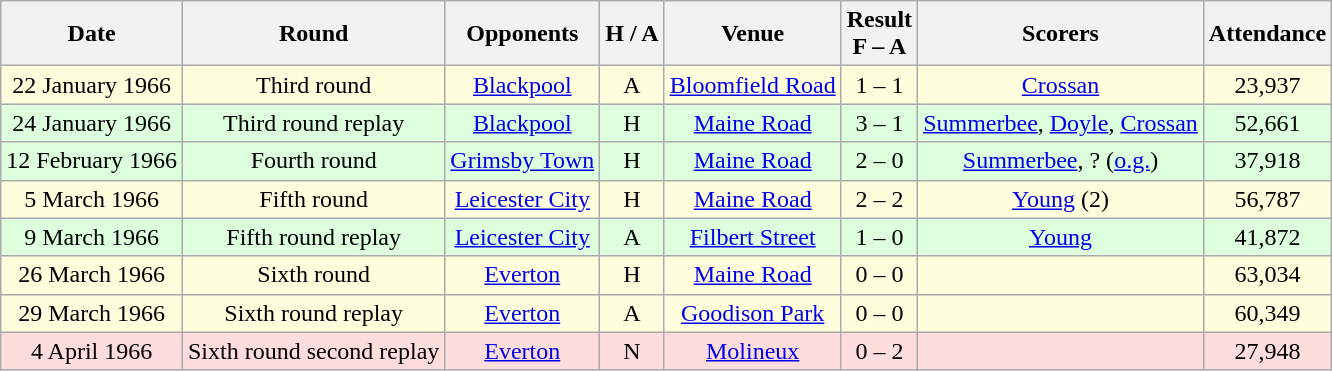<table class="wikitable" style="text-align:center">
<tr>
<th>Date</th>
<th>Round</th>
<th>Opponents</th>
<th>H / A</th>
<th>Venue</th>
<th>Result<br>F – A</th>
<th>Scorers</th>
<th>Attendance</th>
</tr>
<tr bgcolor="#ffffdd">
<td>22 January 1966</td>
<td>Third round</td>
<td><a href='#'>Blackpool</a></td>
<td>A</td>
<td><a href='#'>Bloomfield Road</a></td>
<td>1 – 1</td>
<td><a href='#'>Crossan</a></td>
<td>23,937</td>
</tr>
<tr bgcolor="#ddffdd">
<td>24 January 1966</td>
<td>Third round replay</td>
<td><a href='#'>Blackpool</a></td>
<td>H</td>
<td><a href='#'>Maine Road</a></td>
<td>3 – 1</td>
<td><a href='#'>Summerbee</a>, <a href='#'>Doyle</a>, <a href='#'>Crossan</a></td>
<td>52,661</td>
</tr>
<tr bgcolor="#ddffdd">
<td>12 February 1966</td>
<td>Fourth round</td>
<td><a href='#'>Grimsby Town</a></td>
<td>H</td>
<td><a href='#'>Maine Road</a></td>
<td>2 – 0</td>
<td><a href='#'>Summerbee</a>, ? (<a href='#'>o.g.</a>)</td>
<td>37,918</td>
</tr>
<tr bgcolor="#ffffdd">
<td>5 March 1966</td>
<td>Fifth round</td>
<td><a href='#'>Leicester City</a></td>
<td>H</td>
<td><a href='#'>Maine Road</a></td>
<td>2 – 2</td>
<td><a href='#'>Young</a> (2)</td>
<td>56,787</td>
</tr>
<tr bgcolor="#ddffdd">
<td>9 March 1966</td>
<td>Fifth round replay</td>
<td><a href='#'>Leicester City</a></td>
<td>A</td>
<td><a href='#'>Filbert Street</a></td>
<td>1 – 0</td>
<td><a href='#'>Young</a></td>
<td>41,872</td>
</tr>
<tr bgcolor="#ffffdd">
<td>26 March 1966</td>
<td>Sixth round</td>
<td><a href='#'>Everton</a></td>
<td>H</td>
<td><a href='#'>Maine Road</a></td>
<td>0 – 0</td>
<td></td>
<td>63,034</td>
</tr>
<tr bgcolor="#ffffdd">
<td>29 March 1966</td>
<td>Sixth round replay</td>
<td><a href='#'>Everton</a></td>
<td>A</td>
<td><a href='#'>Goodison Park</a></td>
<td>0 – 0</td>
<td></td>
<td>60,349</td>
</tr>
<tr bgcolor="#ffdddd">
<td>4 April 1966</td>
<td>Sixth round second replay</td>
<td><a href='#'>Everton</a></td>
<td>N</td>
<td><a href='#'>Molineux</a></td>
<td>0 – 2</td>
<td></td>
<td>27,948</td>
</tr>
</table>
